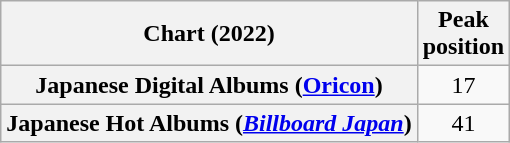<table class="wikitable sortable plainrowheaders" style="text-align:center">
<tr>
<th scope="col">Chart (2022)</th>
<th scope="col">Peak<br>position</th>
</tr>
<tr>
<th scope="row">Japanese Digital Albums (<a href='#'>Oricon</a>)</th>
<td>17</td>
</tr>
<tr>
<th scope="row">Japanese Hot Albums (<em><a href='#'>Billboard Japan</a></em>)</th>
<td>41</td>
</tr>
</table>
